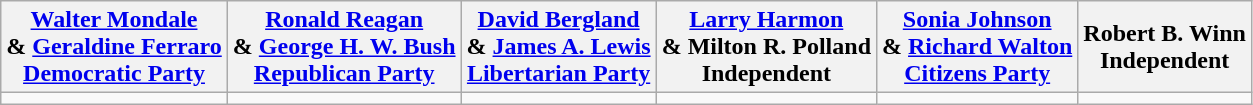<table class="wikitable" style="text-align:center;">
<tr>
<th><a href='#'>Walter Mondale</a><br> & <a href='#'>Geraldine Ferraro</a><br><a href='#'>Democratic Party</a></th>
<th><a href='#'>Ronald Reagan</a><br> & <a href='#'>George H. W. Bush</a><br><a href='#'>Republican Party</a></th>
<th><a href='#'>David Bergland</a><br> & <a href='#'>James A. Lewis</a><br><a href='#'>Libertarian Party</a></th>
<th><a href='#'>Larry Harmon</a><br> & Milton R. Polland<br>Independent</th>
<th><a href='#'>Sonia Johnson</a><br> & <a href='#'>Richard Walton</a><br><a href='#'>Citizens Party</a></th>
<th>Robert B. Winn<br>Independent</th>
</tr>
<tr>
<td></td>
<td></td>
<td></td>
<td></td>
<td></td>
<td></td>
</tr>
</table>
